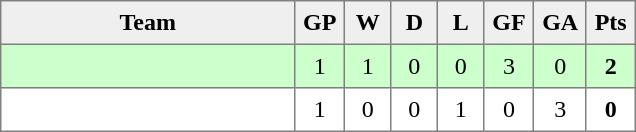<table style=border-collapse:collapse border=1 cellspacing=0 cellpadding=5>
<tr align=center bgcolor=#efefef>
<th width=185>Team</th>
<th width=20>GP</th>
<th width=20>W</th>
<th width=20>D</th>
<th width=20>L</th>
<th width=20>GF</th>
<th width=20>GA</th>
<th width=20>Pts</th>
</tr>
<tr bgcolor=#ccffcc align=center>
<td style="text-align:left;"></td>
<td>1</td>
<td>1</td>
<td>0</td>
<td>0</td>
<td>3</td>
<td>0</td>
<td><strong>2</strong></td>
</tr>
<tr align=center>
<td style="text-align:left;"></td>
<td>1</td>
<td>0</td>
<td>0</td>
<td>1</td>
<td>0</td>
<td>3</td>
<td><strong>0</strong></td>
</tr>
</table>
